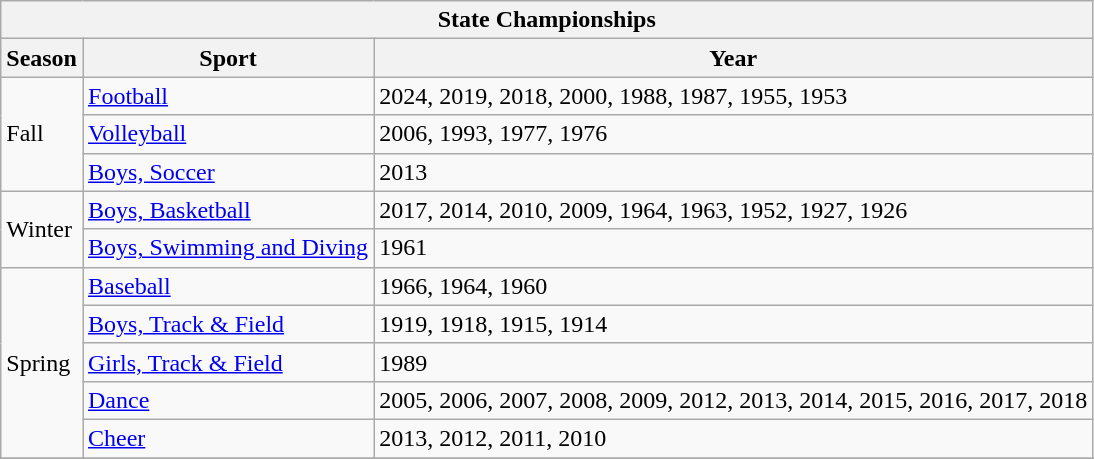<table class="wikitable">
<tr>
<th colspan="4">State Championships</th>
</tr>
<tr>
<th>Season</th>
<th>Sport</th>
<th>Year</th>
</tr>
<tr>
<td rowspan="3">Fall</td>
<td><a href='#'>Football</a></td>
<td>2024, 2019, 2018, 2000, 1988, 1987, 1955, 1953</td>
</tr>
<tr>
<td><a href='#'>Volleyball</a></td>
<td>2006, 1993, 1977, 1976</td>
</tr>
<tr>
<td><a href='#'>Boys, Soccer</a></td>
<td>2013</td>
</tr>
<tr>
<td rowspan="2">Winter</td>
<td><a href='#'>Boys, Basketball</a></td>
<td>2017, 2014, 2010, 2009, 1964, 1963, 1952, 1927, 1926</td>
</tr>
<tr>
<td><a href='#'>Boys, Swimming and Diving</a></td>
<td>1961</td>
</tr>
<tr>
<td rowspan="5">Spring</td>
<td><a href='#'>Baseball</a></td>
<td>1966, 1964, 1960</td>
</tr>
<tr>
<td><a href='#'>Boys, Track & Field</a></td>
<td>1919, 1918, 1915, 1914</td>
</tr>
<tr>
<td><a href='#'>Girls, Track & Field</a></td>
<td>1989</td>
</tr>
<tr>
<td><a href='#'>Dance</a></td>
<td>2005, 2006, 2007, 2008, 2009, 2012, 2013, 2014, 2015, 2016, 2017, 2018</td>
</tr>
<tr>
<td><a href='#'>Cheer</a></td>
<td>2013, 2012, 2011, 2010</td>
</tr>
<tr>
</tr>
</table>
